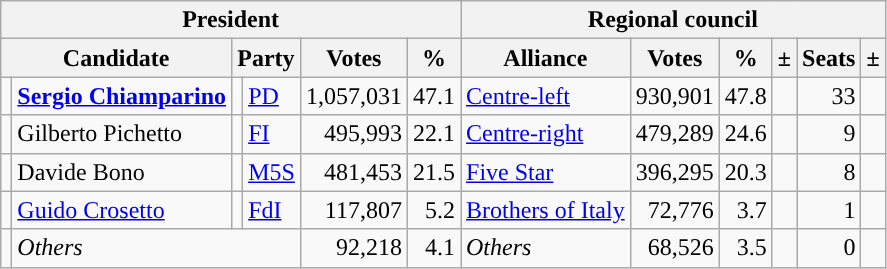<table class="wikitable" style="text-align:right">
<tr>
<th colspan="6">President</th>
<th colspan="6">Regional council</th>
</tr>
<tr>
<th colspan="2">Candidate</th>
<th colspan="2">Party</th>
<th>Votes</th>
<th>%</th>
<th>Alliance</th>
<th>Votes</th>
<th>%</th>
<th>±</th>
<th>Seats</th>
<th>±</th>
</tr>
<tr>
<td></td>
<td style="text-align:left"><strong><a href='#'>Sergio Chiamparino</a></strong></td>
<td></td>
<td style="text-align:left"><a href='#'>PD</a></td>
<td>1,057,031</td>
<td>47.1</td>
<td style="text-align:left"><a href='#'>Centre-left</a></td>
<td>930,901</td>
<td>47.8</td>
<td></td>
<td>33</td>
<td></td>
</tr>
<tr>
<td></td>
<td style="text-align:left">Gilberto Pichetto</td>
<td></td>
<td style="text-align:left"><a href='#'>FI</a></td>
<td>495,993</td>
<td>22.1</td>
<td style="text-align:left"><a href='#'>Centre-right</a></td>
<td>479,289</td>
<td>24.6</td>
<td></td>
<td>9</td>
<td></td>
</tr>
<tr>
<td></td>
<td style="text-align:left">Davide Bono</td>
<td></td>
<td style="text-align:left"><a href='#'>M5S</a></td>
<td>481,453</td>
<td>21.5</td>
<td style="text-align:left"><a href='#'>Five Star</a></td>
<td>396,295</td>
<td>20.3</td>
<td></td>
<td>8</td>
<td></td>
</tr>
<tr>
<td></td>
<td style="text-align:left"><a href='#'>Guido Crosetto</a></td>
<td></td>
<td style="text-align:left"><a href='#'>FdI</a></td>
<td>117,807</td>
<td>5.2</td>
<td style="text-align:left"><a href='#'>Brothers of Italy</a></td>
<td>72,776</td>
<td>3.7</td>
<td></td>
<td>1</td>
<td></td>
</tr>
<tr>
<td></td>
<td colspan="3" style="text-align:left"><em>Others</em></td>
<td>92,218</td>
<td>4.1</td>
<td style="text-align:left"><em>Others</em></td>
<td>68,526</td>
<td>3.5</td>
<td></td>
<td>0</td>
<td></td>
</tr>
</table>
